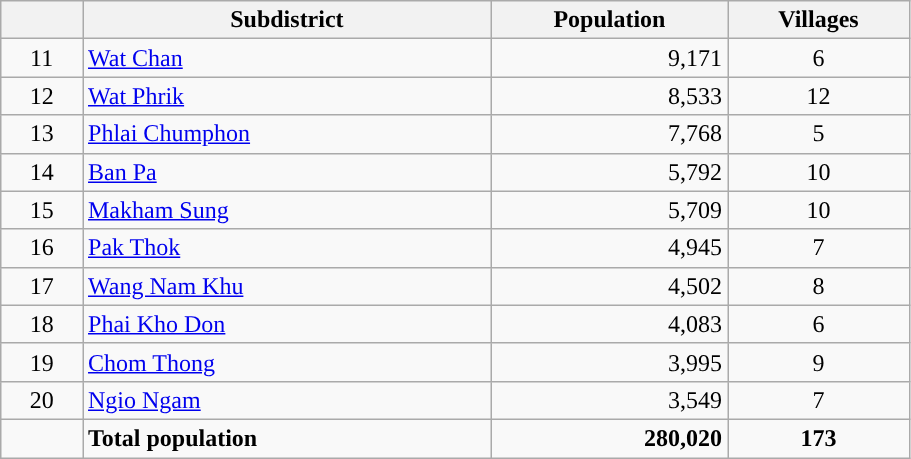<table class="wikitable" style="width:48%; display:inline-table;">
<tr>
<th scope="col" style="width:9%;"> </th>
<th scope="col" style="width:45%;">Subdistrict</th>
<th scope="col" style="width:26%;">Population</th>
<th scope="col" style="width:20%;">Villages</th>
</tr>
<tr>
<td style="text-align:center;">11</td>
<td><a href='#'>Wat Chan</a></td>
<td style="text-align:right;">9,171</td>
<td style="text-align:center;">6</td>
</tr>
<tr>
<td style="text-align:center;">12</td>
<td><a href='#'>Wat Phrik</a></td>
<td style="text-align:right;">8,533</td>
<td style="text-align:center;">12</td>
</tr>
<tr>
<td style="text-align:center;">13</td>
<td><a href='#'>Phlai Chumphon</a></td>
<td style="text-align:right;">7,768</td>
<td style="text-align:center;">5</td>
</tr>
<tr>
<td style="text-align:center;">14</td>
<td><a href='#'>Ban Pa</a></td>
<td style="text-align:right;">5,792</td>
<td style="text-align:center;">10</td>
</tr>
<tr>
<td style="text-align:center;">15</td>
<td><a href='#'>Makham Sung</a></td>
<td style="text-align:right;">5,709</td>
<td style="text-align:center;">10</td>
</tr>
<tr>
<td style="text-align:center;">16</td>
<td><a href='#'>Pak Thok</a></td>
<td style="text-align:right;">4,945</td>
<td style="text-align:center;">7</td>
</tr>
<tr>
<td style="text-align:center;">17</td>
<td><a href='#'>Wang Nam Khu</a></td>
<td style="text-align:right;">4,502</td>
<td style="text-align:center;">8</td>
</tr>
<tr>
<td style="text-align:center;">18</td>
<td><a href='#'>Phai Kho Don</a></td>
<td style="text-align:right;">4,083</td>
<td style="text-align:center;">6</td>
</tr>
<tr>
<td style="text-align:center;">19</td>
<td><a href='#'>Chom Thong</a></td>
<td style="text-align:right;">3,995</td>
<td style="text-align:center;">9</td>
</tr>
<tr>
<td style="text-align:center;">20</td>
<td><a href='#'>Ngio Ngam</a></td>
<td style="text-align:right;">3,549</td>
<td style="text-align:center;">7</td>
</tr>
<tr>
<td></td>
<td><strong>Total population</strong></td>
<td style="text-align:right;"><strong>280,020</strong></td>
<td style="text-align:center;"><strong>173</strong></td>
</tr>
</table>
